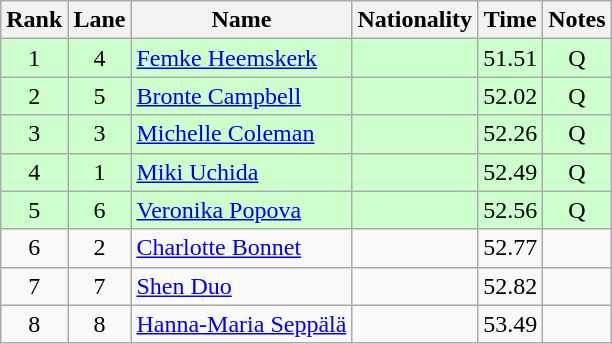<table class="wikitable sortable" style="text-align:center">
<tr>
<th>Rank</th>
<th>Lane</th>
<th>Name</th>
<th>Nationality</th>
<th>Time</th>
<th>Notes</th>
</tr>
<tr bgcolor=ccffcc>
<td>1</td>
<td>4</td>
<td align=left><a href='#'>Femke Heemskerk</a></td>
<td align=left></td>
<td>51.51</td>
<td>Q</td>
</tr>
<tr bgcolor=ccffcc>
<td>2</td>
<td>5</td>
<td align=left><a href='#'>Bronte Campbell</a></td>
<td align=left></td>
<td>52.02</td>
<td>Q</td>
</tr>
<tr bgcolor=ccffcc>
<td>3</td>
<td>3</td>
<td align=left><a href='#'>Michelle Coleman</a></td>
<td align=left></td>
<td>52.26</td>
<td>Q</td>
</tr>
<tr bgcolor=ccffcc>
<td>4</td>
<td>1</td>
<td align=left><a href='#'>Miki Uchida</a></td>
<td align=left></td>
<td>52.49</td>
<td>Q</td>
</tr>
<tr bgcolor=ccffcc>
<td>5</td>
<td>6</td>
<td align=left><a href='#'>Veronika Popova</a></td>
<td align=left></td>
<td>52.56</td>
<td>Q</td>
</tr>
<tr>
<td>6</td>
<td>2</td>
<td align=left><a href='#'>Charlotte Bonnet</a></td>
<td align=left></td>
<td>52.77</td>
<td></td>
</tr>
<tr>
<td>7</td>
<td>7</td>
<td align=left><a href='#'>Shen Duo</a></td>
<td align=left></td>
<td>52.82</td>
<td></td>
</tr>
<tr>
<td>8</td>
<td>8</td>
<td align=left><a href='#'>Hanna-Maria Seppälä</a></td>
<td align=left></td>
<td>53.49</td>
<td></td>
</tr>
</table>
